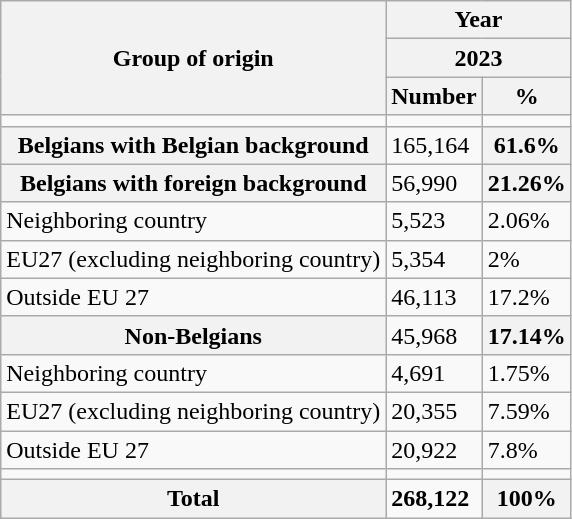<table class="wikitable sortable mw-collapsible">
<tr>
<th rowspan="3">Group of origin</th>
<th colspan="2">Year</th>
</tr>
<tr>
<th colspan="2">2023</th>
</tr>
<tr>
<th>Number</th>
<th>%</th>
</tr>
<tr>
<td></td>
<td></td>
<td></td>
</tr>
<tr>
<th>Belgians with Belgian background</th>
<td>165,164</td>
<th>61.6%</th>
</tr>
<tr>
<th>Belgians with foreign background</th>
<td>56,990</td>
<th>21.26%</th>
</tr>
<tr>
<td>Neighboring country</td>
<td>5,523</td>
<td>2.06%</td>
</tr>
<tr>
<td>EU27 (excluding neighboring country)</td>
<td>5,354</td>
<td>2%</td>
</tr>
<tr>
<td>Outside EU 27</td>
<td>46,113</td>
<td>17.2%</td>
</tr>
<tr>
<th>Non-Belgians</th>
<td>45,968</td>
<th>17.14%</th>
</tr>
<tr>
<td>Neighboring country</td>
<td>4,691</td>
<td>1.75%</td>
</tr>
<tr>
<td>EU27 (excluding neighboring country)</td>
<td>20,355</td>
<td>7.59%</td>
</tr>
<tr>
<td>Outside EU 27</td>
<td>20,922</td>
<td>7.8%</td>
</tr>
<tr>
<td></td>
<td></td>
<td></td>
</tr>
<tr>
<th>Total</th>
<td><strong>268,122</strong></td>
<th>100%</th>
</tr>
</table>
